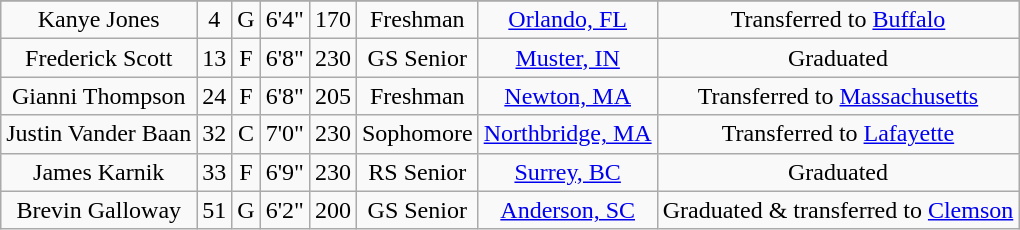<table class="wikitable sortable" style="text-align:center;">
<tr align=center>
</tr>
<tr>
<td>Kanye Jones</td>
<td>4</td>
<td>G</td>
<td>6'4"</td>
<td>170</td>
<td>Freshman</td>
<td><a href='#'>Orlando, FL</a></td>
<td>Transferred to <a href='#'>Buffalo</a></td>
</tr>
<tr>
<td>Frederick Scott</td>
<td>13</td>
<td>F</td>
<td>6'8"</td>
<td>230</td>
<td>GS Senior</td>
<td><a href='#'>Muster, IN</a></td>
<td>Graduated</td>
</tr>
<tr>
<td>Gianni Thompson</td>
<td>24</td>
<td>F</td>
<td>6'8"</td>
<td>205</td>
<td>Freshman</td>
<td><a href='#'>Newton, MA</a></td>
<td>Transferred to <a href='#'>Massachusetts</a></td>
</tr>
<tr>
<td>Justin Vander Baan</td>
<td>32</td>
<td>C</td>
<td>7'0"</td>
<td>230</td>
<td>Sophomore</td>
<td><a href='#'>Northbridge, MA</a></td>
<td>Transferred to <a href='#'>Lafayette</a></td>
</tr>
<tr>
<td>James Karnik</td>
<td>33</td>
<td>F</td>
<td>6'9"</td>
<td>230</td>
<td>RS Senior</td>
<td><a href='#'>Surrey, BC</a></td>
<td>Graduated</td>
</tr>
<tr>
<td>Brevin Galloway</td>
<td>51</td>
<td>G</td>
<td>6'2"</td>
<td>200</td>
<td>GS Senior</td>
<td><a href='#'>Anderson, SC</a></td>
<td>Graduated & transferred to <a href='#'>Clemson</a></td>
</tr>
</table>
